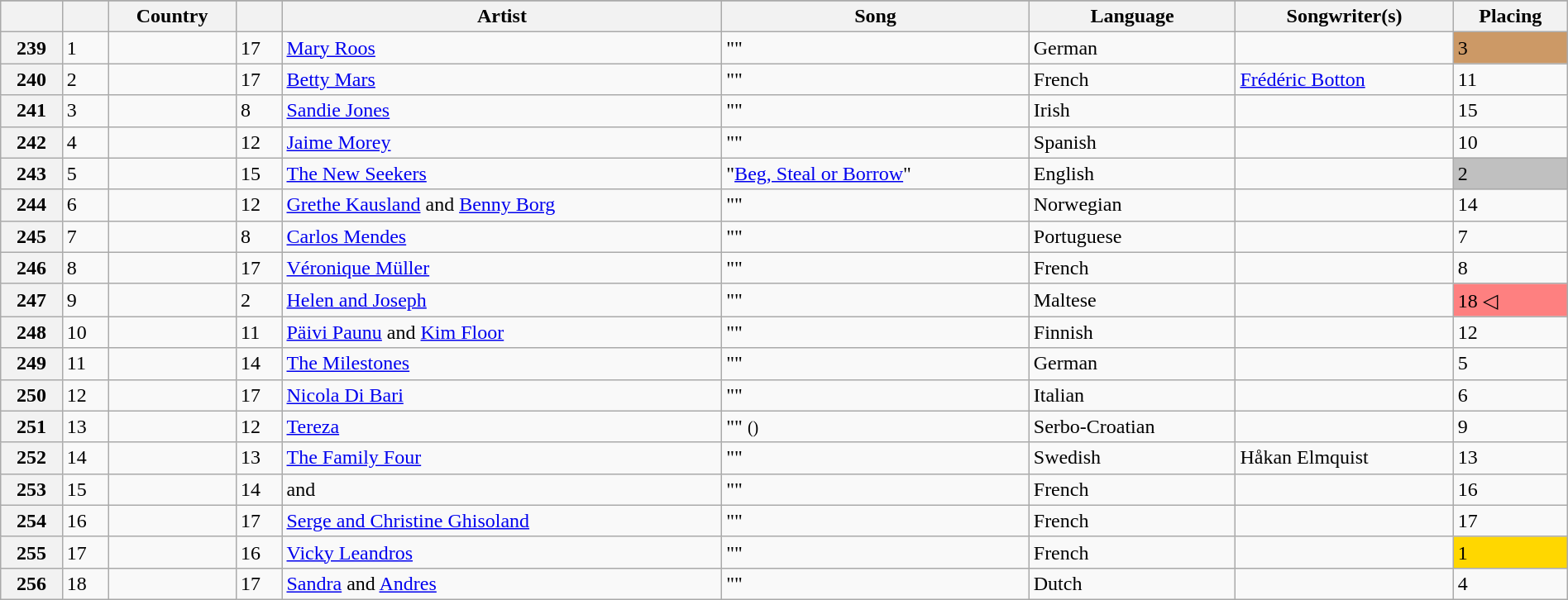<table class="wikitable plainrowheaders" style="width:100%">
<tr>
</tr>
<tr>
<th scope="col"></th>
<th scope="col"></th>
<th scope="col">Country</th>
<th scope="col"></th>
<th scope="col">Artist</th>
<th scope="col">Song</th>
<th scope="col">Language</th>
<th scope="col">Songwriter(s)</th>
<th scope="col">Placing</th>
</tr>
<tr>
<th scope="row">239</th>
<td>1</td>
<td></td>
<td>17</td>
<td><a href='#'>Mary Roos</a></td>
<td>""</td>
<td>German</td>
<td></td>
<td bgcolor="#C96">3</td>
</tr>
<tr>
<th scope="row">240</th>
<td>2</td>
<td></td>
<td>17</td>
<td><a href='#'>Betty Mars</a></td>
<td>""</td>
<td>French</td>
<td><a href='#'>Frédéric Botton</a></td>
<td>11</td>
</tr>
<tr>
<th scope="row">241</th>
<td>3</td>
<td></td>
<td>8</td>
<td><a href='#'>Sandie Jones</a></td>
<td>""</td>
<td>Irish</td>
<td></td>
<td>15</td>
</tr>
<tr>
<th scope="row">242</th>
<td>4</td>
<td></td>
<td>12</td>
<td><a href='#'>Jaime Morey</a></td>
<td>""</td>
<td>Spanish</td>
<td></td>
<td>10</td>
</tr>
<tr>
<th scope="row">243</th>
<td>5</td>
<td></td>
<td>15</td>
<td><a href='#'>The New Seekers</a></td>
<td>"<a href='#'>Beg, Steal or Borrow</a>"</td>
<td>English</td>
<td></td>
<td bgcolor="silver">2</td>
</tr>
<tr>
<th scope="row">244</th>
<td>6</td>
<td></td>
<td>12</td>
<td><a href='#'>Grethe Kausland</a> and <a href='#'>Benny Borg</a></td>
<td>""</td>
<td>Norwegian</td>
<td></td>
<td>14</td>
</tr>
<tr>
<th scope="row">245</th>
<td>7</td>
<td></td>
<td>8</td>
<td><a href='#'>Carlos Mendes</a></td>
<td>""</td>
<td>Portuguese</td>
<td></td>
<td>7</td>
</tr>
<tr>
<th scope="row">246</th>
<td>8</td>
<td></td>
<td>17</td>
<td><a href='#'>Véronique Müller</a></td>
<td>""</td>
<td>French</td>
<td></td>
<td>8</td>
</tr>
<tr>
<th scope="row">247</th>
<td>9</td>
<td></td>
<td>2</td>
<td><a href='#'>Helen and Joseph</a></td>
<td>""</td>
<td>Maltese</td>
<td></td>
<td bgcolor="#FE8080">18 ◁</td>
</tr>
<tr>
<th scope="row">248</th>
<td>10</td>
<td></td>
<td>11</td>
<td><a href='#'>Päivi Paunu</a> and <a href='#'>Kim Floor</a></td>
<td>""</td>
<td>Finnish</td>
<td></td>
<td>12</td>
</tr>
<tr>
<th scope="row">249</th>
<td>11</td>
<td></td>
<td>14</td>
<td><a href='#'>The Milestones</a></td>
<td>""</td>
<td>German</td>
<td></td>
<td>5</td>
</tr>
<tr>
<th scope="row">250</th>
<td>12</td>
<td></td>
<td>17</td>
<td><a href='#'>Nicola Di Bari</a></td>
<td>""</td>
<td>Italian</td>
<td></td>
<td>6</td>
</tr>
<tr>
<th scope="row">251</th>
<td>13</td>
<td></td>
<td>12</td>
<td><a href='#'>Tereza</a></td>
<td>"" <small>()</small></td>
<td>Serbo-Croatian</td>
<td></td>
<td>9</td>
</tr>
<tr>
<th scope="row">252</th>
<td>14</td>
<td></td>
<td>13</td>
<td><a href='#'>The Family Four</a></td>
<td>""</td>
<td>Swedish</td>
<td>Håkan Elmquist</td>
<td>13</td>
</tr>
<tr>
<th scope="row">253</th>
<td>15</td>
<td></td>
<td>14</td>
<td> and </td>
<td>""</td>
<td>French</td>
<td></td>
<td>16</td>
</tr>
<tr>
<th scope="row">254</th>
<td>16</td>
<td></td>
<td>17</td>
<td><a href='#'>Serge and Christine Ghisoland</a></td>
<td>""</td>
<td>French</td>
<td></td>
<td>17</td>
</tr>
<tr>
<th scope="row">255</th>
<td>17</td>
<td></td>
<td>16</td>
<td><a href='#'>Vicky Leandros</a></td>
<td>""</td>
<td>French</td>
<td></td>
<td bgcolor="gold">1</td>
</tr>
<tr>
<th scope="row">256</th>
<td>18</td>
<td></td>
<td>17</td>
<td><a href='#'>Sandra</a> and <a href='#'>Andres</a></td>
<td>""</td>
<td>Dutch</td>
<td></td>
<td>4</td>
</tr>
</table>
